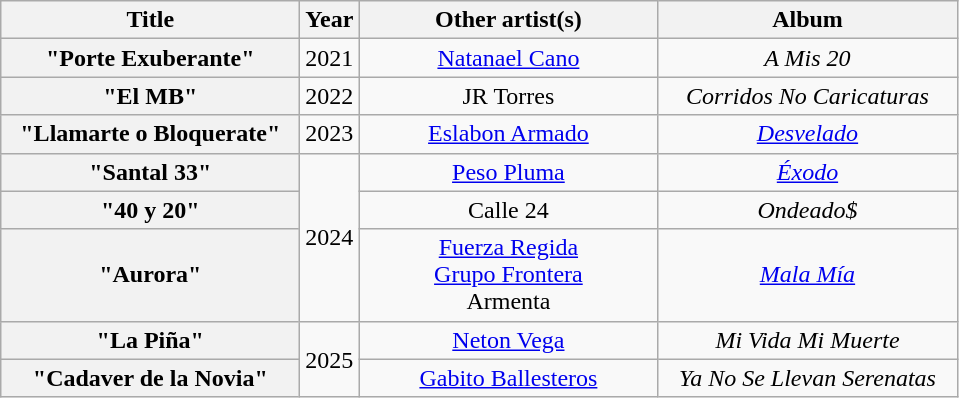<table class="wikitable plainrowheaders" style="text-align:center;">
<tr>
<th scope="col" style="width:12em;">Title</th>
<th scope="col">Year</th>
<th scope="col" style="width:12em;">Other artist(s)</th>
<th scope="col" style="width:12em;">Album</th>
</tr>
<tr>
<th scope="row">"Porte Exuberante"</th>
<td>2021</td>
<td><a href='#'>Natanael Cano</a></td>
<td><em>A Mis 20</em></td>
</tr>
<tr>
<th scope="row">"El MB"</th>
<td>2022</td>
<td>JR Torres</td>
<td><em>Corridos No Caricaturas</em></td>
</tr>
<tr>
<th scope="row">"Llamarte o Bloquerate"</th>
<td>2023</td>
<td><a href='#'>Eslabon Armado</a></td>
<td><em><a href='#'>Desvelado</a></em></td>
</tr>
<tr>
<th scope="row">"Santal 33"</th>
<td rowspan= "3">2024</td>
<td><a href='#'>Peso Pluma</a></td>
<td><em><a href='#'>Éxodo</a></em></td>
</tr>
<tr>
<th scope="row">"40 y 20"</th>
<td>Calle 24</td>
<td><em>Ondeado$</em></td>
</tr>
<tr>
<th scope="row">"Aurora"</th>
<td><a href='#'>Fuerza Regida</a><br><a href='#'>Grupo Frontera</a><br>Armenta</td>
<td><em><a href='#'>Mala Mía</a></em></td>
</tr>
<tr>
<th scope="row">"La Piña"</th>
<td rowspan="2">2025</td>
<td><a href='#'>Neton Vega</a></td>
<td><em>Mi Vida Mi Muerte</em></td>
</tr>
<tr>
<th scope="row">"Cadaver de la Novia"</th>
<td><a href='#'>Gabito Ballesteros</a></td>
<td><em>Ya No Se Llevan Serenatas</em></td>
</tr>
</table>
